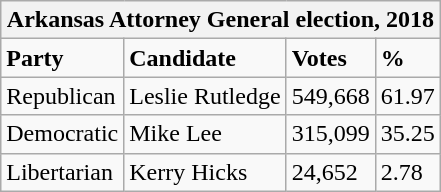<table class="wikitable">
<tr>
<th colspan="4"><strong>Arkansas Attorney General election, 2018</strong></th>
</tr>
<tr>
<td><strong>Party</strong></td>
<td><strong>Candidate</strong></td>
<td><strong>Votes</strong></td>
<td><strong>%</strong></td>
</tr>
<tr>
<td>Republican</td>
<td>Leslie Rutledge</td>
<td>549,668</td>
<td>61.97</td>
</tr>
<tr>
<td>Democratic</td>
<td>Mike Lee</td>
<td>315,099</td>
<td>35.25</td>
</tr>
<tr>
<td>Libertarian</td>
<td>Kerry Hicks</td>
<td>24,652</td>
<td>2.78<br></td>
</tr>
</table>
